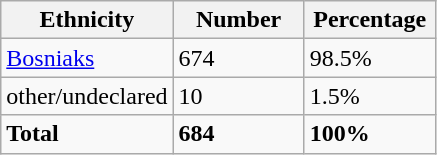<table class="wikitable">
<tr>
<th width="100px">Ethnicity</th>
<th width="80px">Number</th>
<th width="80px">Percentage</th>
</tr>
<tr>
<td><a href='#'>Bosniaks</a></td>
<td>674</td>
<td>98.5%</td>
</tr>
<tr>
<td>other/undeclared</td>
<td>10</td>
<td>1.5%</td>
</tr>
<tr>
<td><strong>Total</strong></td>
<td><strong>684</strong></td>
<td><strong>100%</strong></td>
</tr>
</table>
